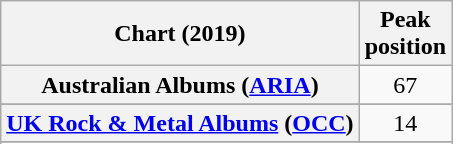<table class="wikitable sortable plainrowheaders" style="text-align:center">
<tr>
<th scope="col">Chart (2019)</th>
<th scope="col">Peak<br>position</th>
</tr>
<tr>
<th scope="row">Australian Albums (<a href='#'>ARIA</a>)</th>
<td>67</td>
</tr>
<tr>
</tr>
<tr>
<th scope="row"><a href='#'>UK Rock & Metal Albums</a> (<a href='#'>OCC</a>)</th>
<td>14</td>
</tr>
<tr>
</tr>
<tr>
</tr>
<tr>
</tr>
</table>
